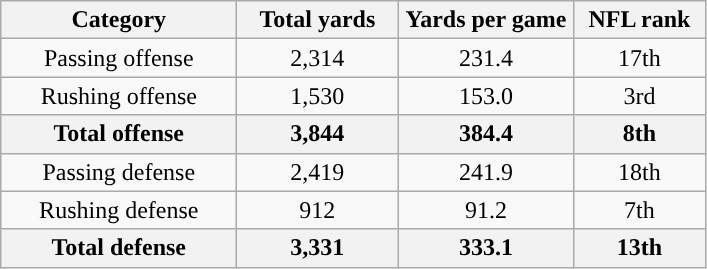<table class="wikitable" style="text-align:center">
<tr>
<th width="150">Category</th>
<th width="100">Total yards</th>
<th width="110">Yards per game</th>
<th width="80">NFL rank<br></th>
</tr>
<tr>
<td>Passing offense</td>
<td>2,314</td>
<td>231.4</td>
<td>17th</td>
</tr>
<tr>
<td>Rushing offense</td>
<td>1,530</td>
<td>153.0</td>
<td>3rd</td>
</tr>
<tr>
<th>Total offense</th>
<th>3,844</th>
<th>384.4</th>
<th>8th</th>
</tr>
<tr>
<td>Passing defense</td>
<td>2,419</td>
<td>241.9</td>
<td>18th</td>
</tr>
<tr>
<td>Rushing defense</td>
<td>912</td>
<td>91.2</td>
<td>7th</td>
</tr>
<tr>
<th>Total defense</th>
<th>3,331</th>
<th>333.1</th>
<th>13th</th>
</tr>
</table>
